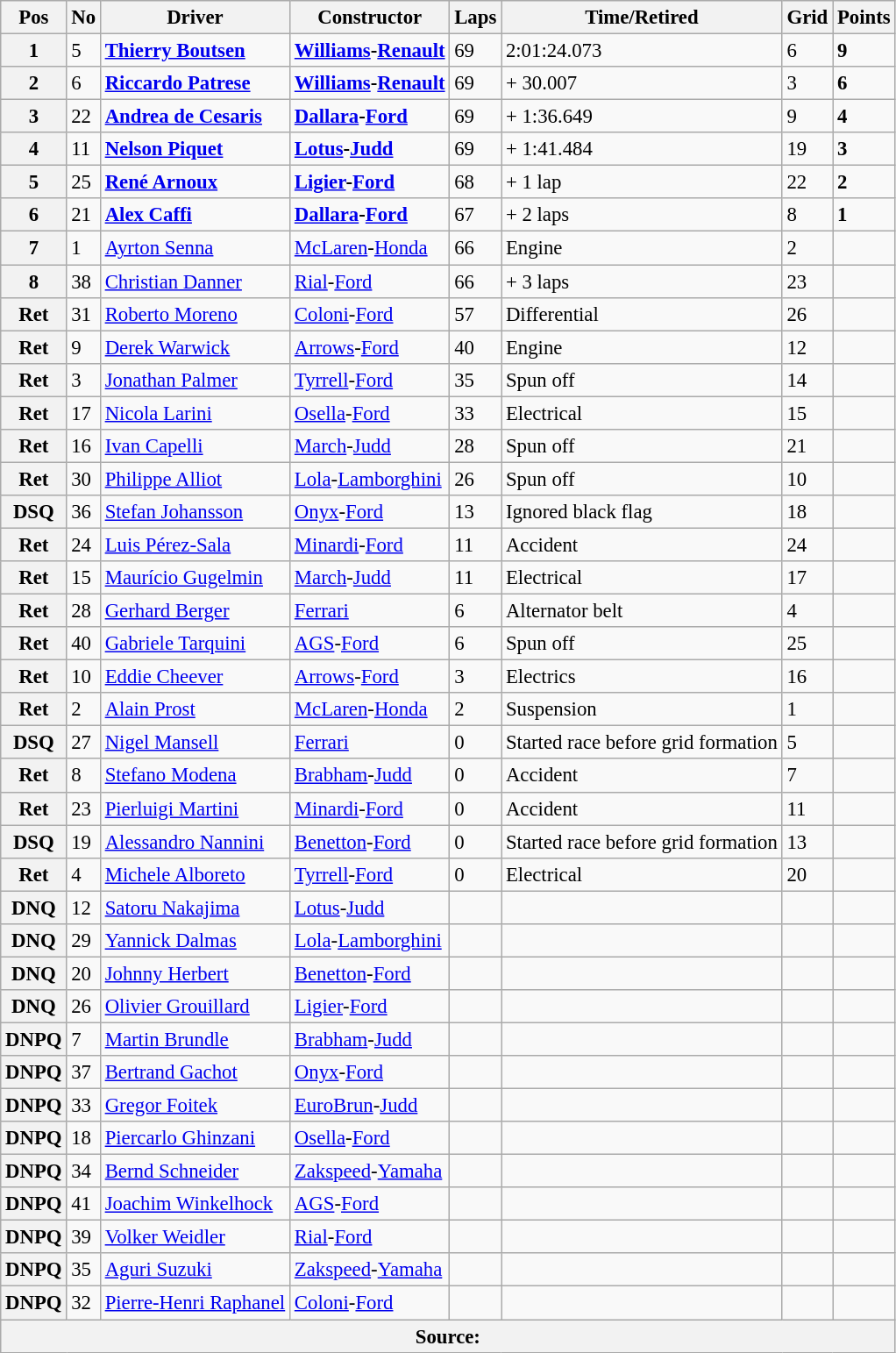<table class="wikitable sortable" style="font-size: 95%;">
<tr>
<th>Pos</th>
<th>No</th>
<th>Driver</th>
<th>Constructor</th>
<th>Laps</th>
<th>Time/Retired</th>
<th>Grid</th>
<th>Points</th>
</tr>
<tr>
<th>1</th>
<td>5</td>
<td> <strong><a href='#'>Thierry Boutsen</a></strong></td>
<td><strong><a href='#'>Williams</a>-<a href='#'>Renault</a></strong></td>
<td>69</td>
<td>2:01:24.073</td>
<td>6</td>
<td><strong>9</strong></td>
</tr>
<tr>
<th>2</th>
<td>6</td>
<td> <strong><a href='#'>Riccardo Patrese</a></strong></td>
<td><strong><a href='#'>Williams</a>-<a href='#'>Renault</a></strong></td>
<td>69</td>
<td>+ 30.007</td>
<td>3</td>
<td><strong>6</strong></td>
</tr>
<tr>
<th>3</th>
<td>22</td>
<td> <strong><a href='#'>Andrea de Cesaris</a></strong></td>
<td><strong><a href='#'>Dallara</a>-<a href='#'>Ford</a></strong></td>
<td>69</td>
<td>+ 1:36.649</td>
<td>9</td>
<td><strong>4</strong></td>
</tr>
<tr>
<th>4</th>
<td>11</td>
<td> <strong><a href='#'>Nelson Piquet</a></strong></td>
<td><strong><a href='#'>Lotus</a>-<a href='#'>Judd</a></strong></td>
<td>69</td>
<td>+ 1:41.484</td>
<td>19</td>
<td><strong>3</strong></td>
</tr>
<tr>
<th>5</th>
<td>25</td>
<td> <strong><a href='#'>René Arnoux</a></strong></td>
<td><strong><a href='#'>Ligier</a>-<a href='#'>Ford</a></strong></td>
<td>68</td>
<td>+ 1 lap</td>
<td>22</td>
<td><strong>2</strong></td>
</tr>
<tr>
<th>6</th>
<td>21</td>
<td> <strong><a href='#'>Alex Caffi</a></strong></td>
<td><strong><a href='#'>Dallara</a>-<a href='#'>Ford</a></strong></td>
<td>67</td>
<td>+ 2 laps</td>
<td>8</td>
<td><strong>1</strong></td>
</tr>
<tr>
<th>7</th>
<td>1</td>
<td> <a href='#'>Ayrton Senna</a></td>
<td><a href='#'>McLaren</a>-<a href='#'>Honda</a></td>
<td>66</td>
<td>Engine</td>
<td>2</td>
<td> </td>
</tr>
<tr>
<th>8</th>
<td>38</td>
<td> <a href='#'>Christian Danner</a></td>
<td><a href='#'>Rial</a>-<a href='#'>Ford</a></td>
<td>66</td>
<td>+ 3 laps</td>
<td>23</td>
<td> </td>
</tr>
<tr>
<th>Ret</th>
<td>31</td>
<td> <a href='#'>Roberto Moreno</a></td>
<td><a href='#'>Coloni</a>-<a href='#'>Ford</a></td>
<td>57</td>
<td>Differential</td>
<td>26</td>
<td> </td>
</tr>
<tr>
<th>Ret</th>
<td>9</td>
<td> <a href='#'>Derek Warwick</a></td>
<td><a href='#'>Arrows</a>-<a href='#'>Ford</a></td>
<td>40</td>
<td>Engine</td>
<td>12</td>
<td> </td>
</tr>
<tr>
<th>Ret</th>
<td>3</td>
<td> <a href='#'>Jonathan Palmer</a></td>
<td><a href='#'>Tyrrell</a>-<a href='#'>Ford</a></td>
<td>35</td>
<td>Spun off</td>
<td>14</td>
<td> </td>
</tr>
<tr>
<th>Ret</th>
<td>17</td>
<td> <a href='#'>Nicola Larini</a></td>
<td><a href='#'>Osella</a>-<a href='#'>Ford</a></td>
<td>33</td>
<td>Electrical</td>
<td>15</td>
<td> </td>
</tr>
<tr>
<th>Ret</th>
<td>16</td>
<td> <a href='#'>Ivan Capelli</a></td>
<td><a href='#'>March</a>-<a href='#'>Judd</a></td>
<td>28</td>
<td>Spun off</td>
<td>21</td>
<td> </td>
</tr>
<tr>
<th>Ret</th>
<td>30</td>
<td> <a href='#'>Philippe Alliot</a></td>
<td><a href='#'>Lola</a>-<a href='#'>Lamborghini</a></td>
<td>26</td>
<td>Spun off</td>
<td>10</td>
<td> </td>
</tr>
<tr>
<th>DSQ</th>
<td>36</td>
<td> <a href='#'>Stefan Johansson</a></td>
<td><a href='#'>Onyx</a>-<a href='#'>Ford</a></td>
<td>13</td>
<td>Ignored black flag</td>
<td>18</td>
<td> </td>
</tr>
<tr>
<th>Ret</th>
<td>24</td>
<td> <a href='#'>Luis Pérez-Sala</a></td>
<td><a href='#'>Minardi</a>-<a href='#'>Ford</a></td>
<td>11</td>
<td>Accident</td>
<td>24</td>
<td> </td>
</tr>
<tr>
<th>Ret</th>
<td>15</td>
<td> <a href='#'>Maurício Gugelmin</a></td>
<td><a href='#'>March</a>-<a href='#'>Judd</a></td>
<td>11</td>
<td>Electrical</td>
<td>17</td>
<td> </td>
</tr>
<tr>
<th>Ret</th>
<td>28</td>
<td> <a href='#'>Gerhard Berger</a></td>
<td><a href='#'>Ferrari</a></td>
<td>6</td>
<td>Alternator belt</td>
<td>4</td>
<td> </td>
</tr>
<tr>
<th>Ret</th>
<td>40</td>
<td> <a href='#'>Gabriele Tarquini</a></td>
<td><a href='#'>AGS</a>-<a href='#'>Ford</a></td>
<td>6</td>
<td>Spun off</td>
<td>25</td>
<td> </td>
</tr>
<tr>
<th>Ret</th>
<td>10</td>
<td> <a href='#'>Eddie Cheever</a></td>
<td><a href='#'>Arrows</a>-<a href='#'>Ford</a></td>
<td>3</td>
<td>Electrics</td>
<td>16</td>
<td> </td>
</tr>
<tr>
<th>Ret</th>
<td>2</td>
<td> <a href='#'>Alain Prost</a></td>
<td><a href='#'>McLaren</a>-<a href='#'>Honda</a></td>
<td>2</td>
<td>Suspension</td>
<td>1</td>
<td> </td>
</tr>
<tr>
<th>DSQ</th>
<td>27</td>
<td> <a href='#'>Nigel Mansell</a></td>
<td><a href='#'>Ferrari</a></td>
<td>0</td>
<td>Started race before grid formation</td>
<td>5</td>
<td> </td>
</tr>
<tr>
<th>Ret</th>
<td>8</td>
<td> <a href='#'>Stefano Modena</a></td>
<td><a href='#'>Brabham</a>-<a href='#'>Judd</a></td>
<td>0</td>
<td>Accident</td>
<td>7</td>
<td> </td>
</tr>
<tr>
<th>Ret</th>
<td>23</td>
<td> <a href='#'>Pierluigi Martini</a></td>
<td><a href='#'>Minardi</a>-<a href='#'>Ford</a></td>
<td>0</td>
<td>Accident</td>
<td>11</td>
<td> </td>
</tr>
<tr>
<th>DSQ</th>
<td>19</td>
<td> <a href='#'>Alessandro Nannini</a></td>
<td><a href='#'>Benetton</a>-<a href='#'>Ford</a></td>
<td>0</td>
<td>Started race before grid formation</td>
<td>13</td>
<td> </td>
</tr>
<tr>
<th>Ret</th>
<td>4</td>
<td> <a href='#'>Michele Alboreto</a></td>
<td><a href='#'>Tyrrell</a>-<a href='#'>Ford</a></td>
<td>0</td>
<td>Electrical</td>
<td>20</td>
<td> </td>
</tr>
<tr>
<th>DNQ</th>
<td>12</td>
<td> <a href='#'>Satoru Nakajima</a></td>
<td><a href='#'>Lotus</a>-<a href='#'>Judd</a></td>
<td> </td>
<td> </td>
<td> </td>
<td> </td>
</tr>
<tr>
<th>DNQ</th>
<td>29</td>
<td> <a href='#'>Yannick Dalmas</a></td>
<td><a href='#'>Lola</a>-<a href='#'>Lamborghini</a></td>
<td> </td>
<td> </td>
<td> </td>
<td> </td>
</tr>
<tr>
<th>DNQ</th>
<td>20</td>
<td> <a href='#'>Johnny Herbert</a></td>
<td><a href='#'>Benetton</a>-<a href='#'>Ford</a></td>
<td> </td>
<td> </td>
<td> </td>
<td> </td>
</tr>
<tr>
<th>DNQ</th>
<td>26</td>
<td> <a href='#'>Olivier Grouillard</a></td>
<td><a href='#'>Ligier</a>-<a href='#'>Ford</a></td>
<td> </td>
<td> </td>
<td> </td>
<td> </td>
</tr>
<tr>
<th>DNPQ</th>
<td>7</td>
<td> <a href='#'>Martin Brundle</a></td>
<td><a href='#'>Brabham</a>-<a href='#'>Judd</a></td>
<td> </td>
<td> </td>
<td> </td>
<td> </td>
</tr>
<tr>
<th>DNPQ</th>
<td>37</td>
<td> <a href='#'>Bertrand Gachot</a></td>
<td><a href='#'>Onyx</a>-<a href='#'>Ford</a></td>
<td> </td>
<td> </td>
<td> </td>
<td> </td>
</tr>
<tr>
<th>DNPQ</th>
<td>33</td>
<td> <a href='#'>Gregor Foitek</a></td>
<td><a href='#'>EuroBrun</a>-<a href='#'>Judd</a></td>
<td> </td>
<td> </td>
<td> </td>
<td> </td>
</tr>
<tr>
<th>DNPQ</th>
<td>18</td>
<td> <a href='#'>Piercarlo Ghinzani</a></td>
<td><a href='#'>Osella</a>-<a href='#'>Ford</a></td>
<td> </td>
<td> </td>
<td> </td>
<td> </td>
</tr>
<tr>
<th>DNPQ</th>
<td>34</td>
<td> <a href='#'>Bernd Schneider</a></td>
<td><a href='#'>Zakspeed</a>-<a href='#'>Yamaha</a></td>
<td> </td>
<td> </td>
<td> </td>
<td> </td>
</tr>
<tr>
<th>DNPQ</th>
<td>41</td>
<td> <a href='#'>Joachim Winkelhock</a></td>
<td><a href='#'>AGS</a>-<a href='#'>Ford</a></td>
<td> </td>
<td> </td>
<td> </td>
<td> </td>
</tr>
<tr>
<th>DNPQ</th>
<td>39</td>
<td> <a href='#'>Volker Weidler</a></td>
<td><a href='#'>Rial</a>-<a href='#'>Ford</a></td>
<td> </td>
<td> </td>
<td> </td>
<td> </td>
</tr>
<tr>
<th>DNPQ</th>
<td>35</td>
<td> <a href='#'>Aguri Suzuki</a></td>
<td><a href='#'>Zakspeed</a>-<a href='#'>Yamaha</a></td>
<td> </td>
<td> </td>
<td> </td>
<td> </td>
</tr>
<tr>
<th>DNPQ</th>
<td>32</td>
<td> <a href='#'>Pierre-Henri Raphanel</a></td>
<td><a href='#'>Coloni</a>-<a href='#'>Ford</a></td>
<td> </td>
<td> </td>
<td> </td>
<td> </td>
</tr>
<tr>
<th colspan="8">Source:</th>
</tr>
</table>
